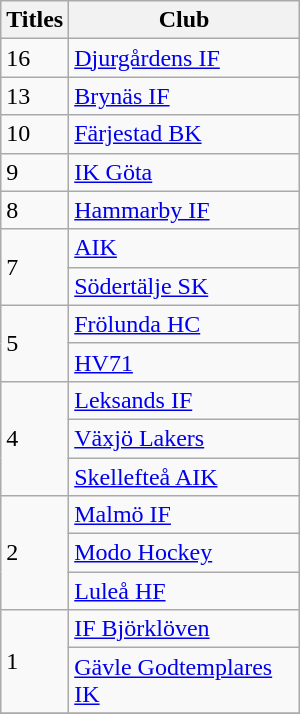<table class="wikitable" style="width:200px;">
<tr>
<th>Titles</th>
<th>Club</th>
</tr>
<tr>
<td>16</td>
<td><a href='#'>Djurgårdens IF</a></td>
</tr>
<tr>
<td>13</td>
<td><a href='#'>Brynäs IF</a></td>
</tr>
<tr>
<td>10</td>
<td><a href='#'>Färjestad BK</a></td>
</tr>
<tr>
<td>9</td>
<td><a href='#'>IK Göta</a></td>
</tr>
<tr>
<td>8</td>
<td><a href='#'>Hammarby IF</a></td>
</tr>
<tr>
<td rowspan=2>7</td>
<td><a href='#'>AIK</a></td>
</tr>
<tr>
<td><a href='#'>Södertälje SK</a></td>
</tr>
<tr>
<td rowspan=2>5</td>
<td><a href='#'>Frölunda HC</a></td>
</tr>
<tr>
<td><a href='#'>HV71</a></td>
</tr>
<tr>
<td rowspan=3>4</td>
<td><a href='#'>Leksands IF</a></td>
</tr>
<tr>
<td><a href='#'>Växjö Lakers</a></td>
</tr>
<tr>
<td><a href='#'>Skellefteå AIK</a></td>
</tr>
<tr>
<td rowspan=3>2</td>
<td><a href='#'>Malmö IF</a></td>
</tr>
<tr>
<td><a href='#'>Modo Hockey</a></td>
</tr>
<tr>
<td><a href='#'>Luleå HF</a></td>
</tr>
<tr>
<td rowspan=2>1</td>
<td><a href='#'>IF Björklöven</a></td>
</tr>
<tr>
<td><a href='#'>Gävle Godtemplares IK</a></td>
</tr>
<tr>
</tr>
</table>
